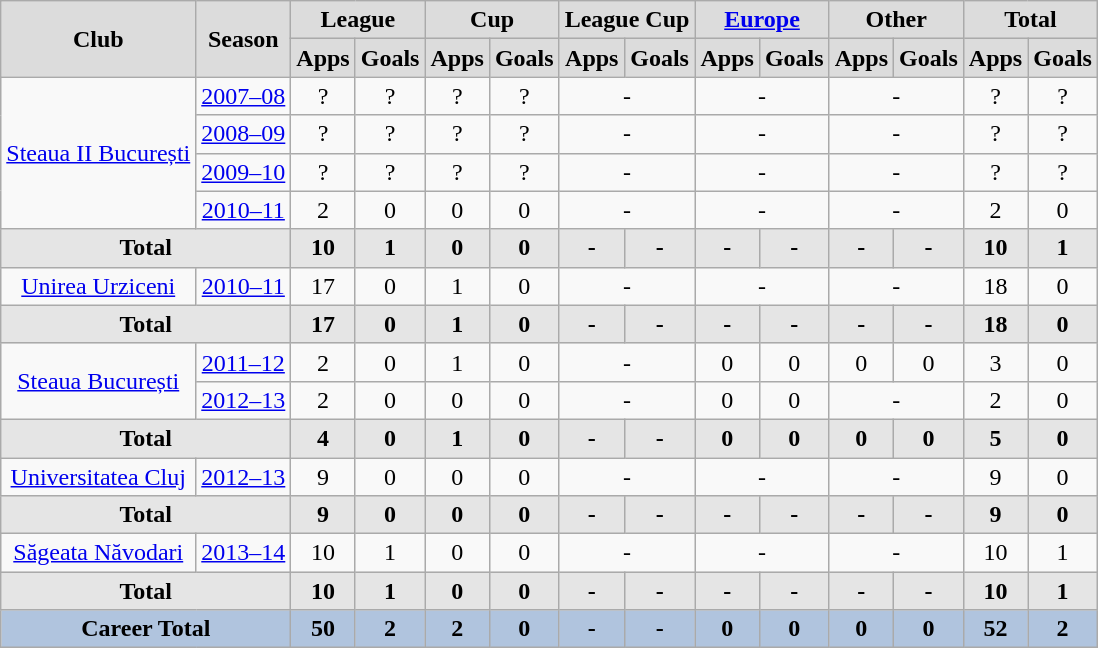<table class="wikitable" style="text-align: center;">
<tr>
<th style="background: #DCDCDC; text-align: center" rowspan="2"><strong>Club</strong></th>
<th style="background: #DCDCDC; text-align: center" rowspan="2"><strong>Season</strong></th>
<th style="background: #DCDCDC; text-align: center" colspan="2"><strong>League</strong></th>
<th style="background: #DCDCDC; text-align: center" colspan="2"><strong>Cup</strong></th>
<th style="background: #DCDCDC; text-align: center" colspan="2"><strong>League Cup</strong></th>
<th style="background: #DCDCDC; text-align: center" colspan="2"><a href='#'>Europe</a></th>
<th style="background: #DCDCDC; text-align: center" colspan="2"><strong>Other</strong></th>
<th style="background: #DCDCDC; text-align: center" colspan="3"><strong>Total</strong></th>
</tr>
<tr>
<th style="background:#dcdcdc; text-align:center;">Apps</th>
<th style="background:#dcdcdc; text-align:center;">Goals</th>
<th style="background:#dcdcdc; text-align:center;">Apps</th>
<th style="background:#dcdcdc; text-align:center;">Goals</th>
<th style="background:#dcdcdc; text-align:center;">Apps</th>
<th style="background:#dcdcdc; text-align:center;">Goals</th>
<th style="background:#dcdcdc; text-align:center;">Apps</th>
<th style="background:#dcdcdc; text-align:center;">Goals</th>
<th style="background:#dcdcdc; text-align:center;">Apps</th>
<th style="background:#dcdcdc; text-align:center;">Goals</th>
<th style="background:#dcdcdc; text-align:center;">Apps</th>
<th style="background:#dcdcdc; text-align:center;">Goals</th>
</tr>
<tr>
<td rowspan="4"><a href='#'>Steaua II București</a></td>
<td><a href='#'>2007–08</a></td>
<td>?</td>
<td>?</td>
<td>?</td>
<td>?</td>
<td rowspan=1 colspan="2">-</td>
<td rowspan=1 colspan="2">-</td>
<td rowspan=1 colspan="2">-</td>
<td>?</td>
<td>?</td>
</tr>
<tr>
<td><a href='#'>2008–09</a></td>
<td>?</td>
<td>?</td>
<td>?</td>
<td>?</td>
<td rowspan=1 colspan="2">-</td>
<td rowspan=1 colspan="2">-</td>
<td rowspan=1 colspan="2">-</td>
<td>?</td>
<td>?</td>
</tr>
<tr>
<td><a href='#'>2009–10</a></td>
<td>?</td>
<td>?</td>
<td>?</td>
<td>?</td>
<td rowspan=1 colspan="2">-</td>
<td rowspan=1 colspan="2">-</td>
<td rowspan=1 colspan="2">-</td>
<td>?</td>
<td>?</td>
</tr>
<tr>
<td><a href='#'>2010–11</a></td>
<td>2</td>
<td>0</td>
<td>0</td>
<td>0</td>
<td rowspan=1 colspan="2">-</td>
<td rowspan=1 colspan="2">-</td>
<td rowspan=1 colspan="2">-</td>
<td>2</td>
<td>0</td>
</tr>
<tr>
<th style="background: #E5E5E5; text-align: center" colspan="2">Total</th>
<th style="background:#e5e5e5; text-align:center;">10</th>
<th style="background:#e5e5e5; text-align:center;">1</th>
<th style="background:#e5e5e5; text-align:center;">0</th>
<th style="background:#e5e5e5; text-align:center;">0</th>
<th style="background:#e5e5e5; text-align:center;">-</th>
<th style="background:#e5e5e5; text-align:center;">-</th>
<th style="background:#e5e5e5; text-align:center;">-</th>
<th style="background:#e5e5e5; text-align:center;">-</th>
<th style="background:#e5e5e5; text-align:center;">-</th>
<th style="background:#e5e5e5; text-align:center;">-</th>
<th style="background:#e5e5e5; text-align:center;">10</th>
<th style="background:#e5e5e5; text-align:center;">1</th>
</tr>
<tr>
<td rowspan="1"><a href='#'>Unirea Urziceni</a></td>
<td><a href='#'>2010–11</a></td>
<td>17</td>
<td>0</td>
<td>1</td>
<td>0</td>
<td rowspan=1 colspan="2">-</td>
<td rowspan=1 colspan="2">-</td>
<td rowspan=1 colspan="2">-</td>
<td>18</td>
<td>0</td>
</tr>
<tr>
<th style="background: #E5E5E5; text-align: center" colspan="2">Total</th>
<th style="background:#e5e5e5; text-align:center;">17</th>
<th style="background:#e5e5e5; text-align:center;">0</th>
<th style="background:#e5e5e5; text-align:center;">1</th>
<th style="background:#e5e5e5; text-align:center;">0</th>
<th style="background:#e5e5e5; text-align:center;">-</th>
<th style="background:#e5e5e5; text-align:center;">-</th>
<th style="background:#e5e5e5; text-align:center;">-</th>
<th style="background:#e5e5e5; text-align:center;">-</th>
<th style="background:#e5e5e5; text-align:center;">-</th>
<th style="background:#e5e5e5; text-align:center;">-</th>
<th style="background:#e5e5e5; text-align:center;">18</th>
<th style="background:#e5e5e5; text-align:center;">0</th>
</tr>
<tr>
<td rowspan="2"><a href='#'>Steaua București</a></td>
<td><a href='#'>2011–12</a></td>
<td>2</td>
<td>0</td>
<td>1</td>
<td>0</td>
<td rowspan=1 colspan="2">-</td>
<td>0</td>
<td>0</td>
<td>0</td>
<td>0</td>
<td>3</td>
<td>0</td>
</tr>
<tr>
<td><a href='#'>2012–13</a></td>
<td>2</td>
<td>0</td>
<td>0</td>
<td>0</td>
<td rowspan=1 colspan="2">-</td>
<td>0</td>
<td>0</td>
<td rowspan=1 colspan="2">-</td>
<td>2</td>
<td>0</td>
</tr>
<tr>
<th style="background: #E5E5E5; text-align: center" colspan="2">Total</th>
<th style="background:#e5e5e5; text-align:center;">4</th>
<th style="background:#e5e5e5; text-align:center;">0</th>
<th style="background:#e5e5e5; text-align:center;">1</th>
<th style="background:#e5e5e5; text-align:center;">0</th>
<th style="background:#e5e5e5; text-align:center;">-</th>
<th style="background:#e5e5e5; text-align:center;">-</th>
<th style="background:#e5e5e5; text-align:center;">0</th>
<th style="background:#e5e5e5; text-align:center;">0</th>
<th style="background:#e5e5e5; text-align:center;">0</th>
<th style="background:#e5e5e5; text-align:center;">0</th>
<th style="background:#e5e5e5; text-align:center;">5</th>
<th style="background:#e5e5e5; text-align:center;">0</th>
</tr>
<tr>
<td rowspan="1"><a href='#'>Universitatea Cluj</a></td>
<td><a href='#'>2012–13</a></td>
<td>9</td>
<td>0</td>
<td>0</td>
<td>0</td>
<td rowspan=1 colspan="2">-</td>
<td rowspan=1 colspan="2">-</td>
<td rowspan=1 colspan="2">-</td>
<td>9</td>
<td>0</td>
</tr>
<tr>
<th style="background: #E5E5E5; text-align: center" colspan="2">Total</th>
<th style="background:#e5e5e5; text-align:center;">9</th>
<th style="background:#e5e5e5; text-align:center;">0</th>
<th style="background:#e5e5e5; text-align:center;">0</th>
<th style="background:#e5e5e5; text-align:center;">0</th>
<th style="background:#e5e5e5; text-align:center;">-</th>
<th style="background:#e5e5e5; text-align:center;">-</th>
<th style="background:#e5e5e5; text-align:center;">-</th>
<th style="background:#e5e5e5; text-align:center;">-</th>
<th style="background:#e5e5e5; text-align:center;">-</th>
<th style="background:#e5e5e5; text-align:center;">-</th>
<th style="background:#e5e5e5; text-align:center;">9</th>
<th style="background:#e5e5e5; text-align:center;">0</th>
</tr>
<tr>
<td rowspan="1"><a href='#'>Săgeata Năvodari</a></td>
<td><a href='#'>2013–14</a></td>
<td>10</td>
<td>1</td>
<td>0</td>
<td>0</td>
<td rowspan=1 colspan="2">-</td>
<td rowspan=1 colspan="2">-</td>
<td rowspan=1 colspan="2">-</td>
<td>10</td>
<td>1</td>
</tr>
<tr>
<th style="background: #E5E5E5; text-align: center" colspan="2">Total</th>
<th style="background:#e5e5e5; text-align:center;">10</th>
<th style="background:#e5e5e5; text-align:center;">1</th>
<th style="background:#e5e5e5; text-align:center;">0</th>
<th style="background:#e5e5e5; text-align:center;">0</th>
<th style="background:#e5e5e5; text-align:center;">-</th>
<th style="background:#e5e5e5; text-align:center;">-</th>
<th style="background:#e5e5e5; text-align:center;">-</th>
<th style="background:#e5e5e5; text-align:center;">-</th>
<th style="background:#e5e5e5; text-align:center;">-</th>
<th style="background:#e5e5e5; text-align:center;">-</th>
<th style="background:#e5e5e5; text-align:center;">10</th>
<th style="background:#e5e5e5; text-align:center;">1</th>
</tr>
<tr>
<th style="background: #b0c4de; text-align: center" colspan="2"><strong>Career Total</strong></th>
<th style="background:#b0c4de; text-align:center;">50</th>
<th style="background:#b0c4de; text-align:center;">2</th>
<th style="background:#b0c4de; text-align:center;">2</th>
<th style="background:#b0c4de; text-align:center;">0</th>
<th style="background:#b0c4de; text-align:center;">-</th>
<th style="background:#b0c4de; text-align:center;">-</th>
<th style="background:#b0c4de; text-align:center;">0</th>
<th style="background:#b0c4de; text-align:center;">0</th>
<th style="background:#b0c4de; text-align:center;">0</th>
<th style="background:#b0c4de; text-align:center;">0</th>
<th style="background:#b0c4de; text-align:center;">52</th>
<th style="background:#b0c4de; text-align:center;">2</th>
</tr>
</table>
